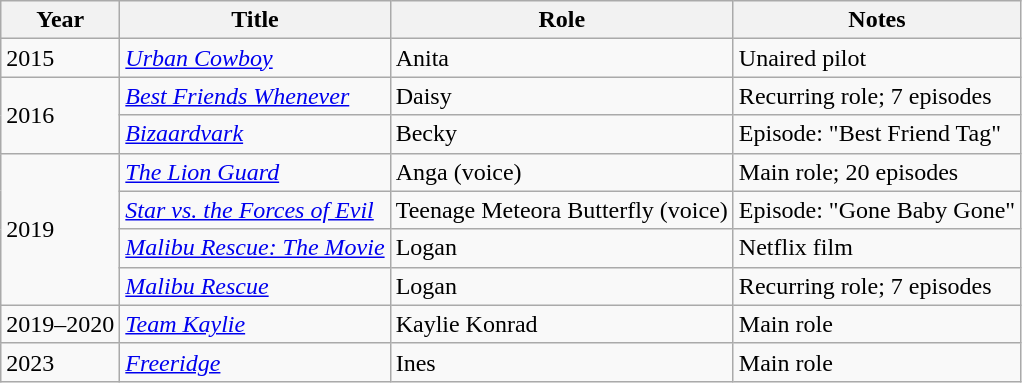<table class="wikitable sortable">
<tr>
<th>Year</th>
<th>Title</th>
<th>Role</th>
<th class="unsortable">Notes</th>
</tr>
<tr>
<td>2015</td>
<td><em><a href='#'>Urban Cowboy</a></em></td>
<td>Anita</td>
<td>Unaired pilot</td>
</tr>
<tr>
<td rowspan="2">2016</td>
<td><em><a href='#'>Best Friends Whenever</a></em></td>
<td>Daisy</td>
<td>Recurring role; 7 episodes</td>
</tr>
<tr>
<td><em><a href='#'>Bizaardvark</a></em></td>
<td>Becky</td>
<td>Episode: "Best Friend Tag"</td>
</tr>
<tr>
<td rowspan="4">2019</td>
<td><em><a href='#'>The Lion Guard</a></em></td>
<td>Anga (voice)</td>
<td>Main role; 20 episodes</td>
</tr>
<tr>
<td><em><a href='#'>Star vs. the Forces of Evil</a></em></td>
<td>Teenage Meteora Butterfly (voice)</td>
<td>Episode: "Gone Baby Gone"</td>
</tr>
<tr>
<td><em><a href='#'>Malibu Rescue: The Movie</a></em></td>
<td>Logan</td>
<td>Netflix film</td>
</tr>
<tr>
<td><em><a href='#'>Malibu Rescue</a></em></td>
<td>Logan</td>
<td>Recurring role; 7 episodes</td>
</tr>
<tr>
<td>2019–2020</td>
<td><em><a href='#'>Team Kaylie</a></em></td>
<td>Kaylie Konrad</td>
<td>Main role</td>
</tr>
<tr>
<td>2023</td>
<td><em><a href='#'>Freeridge</a></em></td>
<td>Ines</td>
<td>Main role</td>
</tr>
</table>
